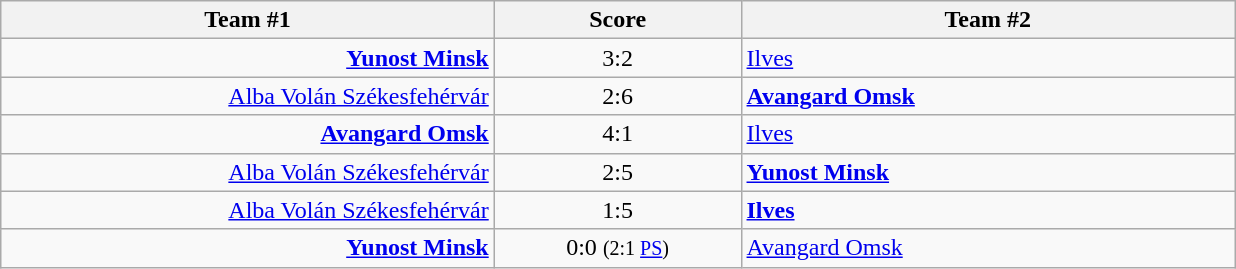<table class="wikitable" style="text-align: center;">
<tr>
<th width=22%>Team #1</th>
<th width=11%>Score</th>
<th width=22%>Team #2</th>
</tr>
<tr>
<td style="text-align: right;"><strong><a href='#'>Yunost Minsk</a></strong> </td>
<td>3:2</td>
<td style="text-align: left;"> <a href='#'>Ilves</a></td>
</tr>
<tr>
<td style="text-align: right;"><a href='#'>Alba Volán Székesfehérvár</a> </td>
<td>2:6</td>
<td style="text-align: left;"> <strong><a href='#'>Avangard Omsk</a></strong></td>
</tr>
<tr>
<td style="text-align: right;"><strong><a href='#'>Avangard Omsk</a></strong> </td>
<td>4:1</td>
<td style="text-align: left;"> <a href='#'>Ilves</a></td>
</tr>
<tr>
<td style="text-align: right;"><a href='#'>Alba Volán Székesfehérvár</a> </td>
<td>2:5</td>
<td style="text-align: left;"> <strong><a href='#'>Yunost Minsk</a></strong></td>
</tr>
<tr>
<td style="text-align: right;"><a href='#'>Alba Volán Székesfehérvár</a> </td>
<td>1:5</td>
<td style="text-align: left;"> <strong><a href='#'>Ilves</a></strong></td>
</tr>
<tr>
<td style="text-align: right;"><strong><a href='#'>Yunost Minsk</a></strong> </td>
<td>0:0 <small>(2:1 <a href='#'>PS</a>)</small></td>
<td style="text-align: left;"> <a href='#'>Avangard Omsk</a></td>
</tr>
</table>
